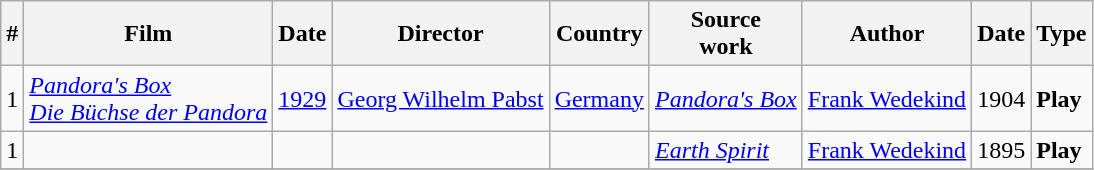<table class="wikitable">
<tr>
<th>#</th>
<th>Film</th>
<th>Date</th>
<th>Director</th>
<th>Country</th>
<th>Source<br>work</th>
<th>Author</th>
<th>Date</th>
<th>Type</th>
</tr>
<tr>
<td>1</td>
<td><em><a href='#'>Pandora's Box</a></em><br><em><a href='#'>Die Büchse der Pandora</a></em></td>
<td><a href='#'>1929</a></td>
<td><a href='#'>Georg Wilhelm Pabst</a></td>
<td><a href='#'>Germany</a></td>
<td><em><a href='#'>Pandora's Box</a></em></td>
<td><a href='#'>Frank Wedekind</a></td>
<td>1904</td>
<td><strong>Play</strong></td>
</tr>
<tr>
<td>1</td>
<td></td>
<td></td>
<td></td>
<td></td>
<td><em><a href='#'>Earth Spirit</a></em></td>
<td><a href='#'>Frank Wedekind</a></td>
<td>1895</td>
<td><strong>Play</strong></td>
</tr>
<tr>
</tr>
</table>
